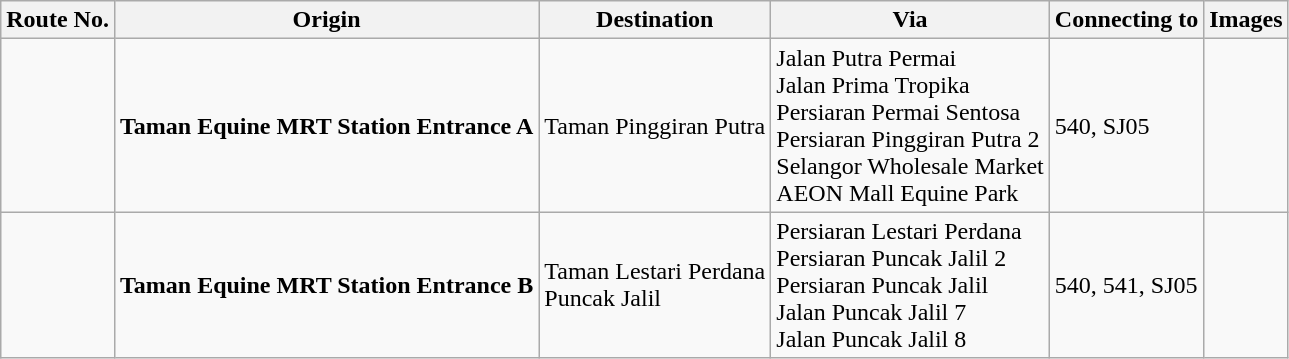<table class="wikitable">
<tr>
<th>Route No.</th>
<th>Origin</th>
<th>Destination</th>
<th>Via</th>
<th>Connecting to</th>
<th>Images</th>
</tr>
<tr>
<td></td>
<td> <strong>Taman Equine MRT Station Entrance A</strong></td>
<td>Taman Pinggiran Putra</td>
<td>Jalan Putra Permai<br>Jalan Prima Tropika<br>Persiaran Permai Sentosa<br>Persiaran Pinggiran Putra 2<br>Selangor Wholesale Market<br>AEON Mall Equine Park</td>
<td>540, SJ05</td>
<td></td>
</tr>
<tr>
<td></td>
<td> <strong>Taman Equine MRT Station Entrance B</strong></td>
<td>Taman Lestari Perdana<br>Puncak Jalil</td>
<td>Persiaran Lestari Perdana<br>Persiaran Puncak Jalil 2<br>Persiaran Puncak Jalil<br>Jalan Puncak Jalil 7<br>Jalan Puncak Jalil 8</td>
<td>540, 541, SJ05</td>
<td></td>
</tr>
</table>
